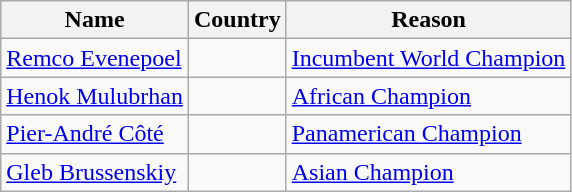<table class="wikitable">
<tr>
<th>Name</th>
<th>Country</th>
<th>Reason</th>
</tr>
<tr>
<td><a href='#'>Remco Evenepoel</a></td>
<td></td>
<td><a href='#'>Incumbent World Champion</a></td>
</tr>
<tr>
<td><a href='#'>Henok Mulubrhan</a></td>
<td></td>
<td><a href='#'>African Champion</a></td>
</tr>
<tr>
<td><a href='#'>Pier-André Côté</a></td>
<td></td>
<td><a href='#'>Panamerican Champion</a></td>
</tr>
<tr>
<td><a href='#'>Gleb Brussenskiy</a></td>
<td></td>
<td><a href='#'>Asian Champion</a></td>
</tr>
</table>
